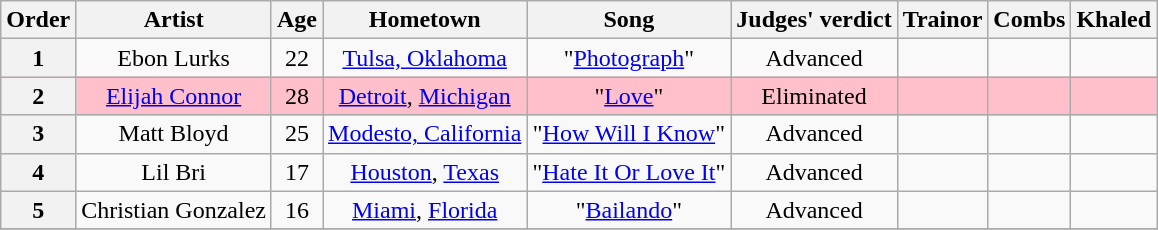<table class="wikitable plainrowheaders" style="text-align: center;">
<tr>
<th>Order</th>
<th>Artist</th>
<th>Age</th>
<th>Hometown</th>
<th>Song</th>
<th>Judges' verdict</th>
<th>Trainor</th>
<th>Combs</th>
<th>Khaled</th>
</tr>
<tr>
<th>1</th>
<td>Ebon Lurks</td>
<td>22</td>
<td><a href='#'>Tulsa, Oklahoma</a></td>
<td>"<a href='#'>Photograph</a>"</td>
<td>Advanced</td>
<td style="text-align:center;"></td>
<td style="text-align:center;"></td>
<td style="text-align:center;"></td>
</tr>
<tr style="background:pink;">
<th>2</th>
<td><a href='#'>Elijah Connor</a></td>
<td>28</td>
<td><a href='#'>Detroit</a>, <a href='#'>Michigan</a></td>
<td>"<a href='#'>Love</a>"</td>
<td>Eliminated</td>
<td style="text-align:center;"></td>
<td style="text-align:center;"></td>
<td style="text-align:center;"></td>
</tr>
<tr>
<th>3</th>
<td>Matt Bloyd</td>
<td>25</td>
<td><a href='#'>Modesto, California</a></td>
<td>"<a href='#'>How Will I Know</a>"</td>
<td>Advanced</td>
<td style="text-align:center;"></td>
<td style="text-align:center;"></td>
<td style="text-align:center;"></td>
</tr>
<tr>
<th>4</th>
<td>Lil Bri</td>
<td>17</td>
<td><a href='#'>Houston</a>, <a href='#'>Texas</a></td>
<td>"<a href='#'>Hate It Or Love It</a>"</td>
<td>Advanced</td>
<td style="text-align:center;"></td>
<td style="text-align:center;"></td>
<td style="text-align:center;"></td>
</tr>
<tr>
<th>5</th>
<td>Christian Gonzalez</td>
<td>16</td>
<td><a href='#'>Miami</a>, <a href='#'>Florida</a></td>
<td>"<a href='#'>Bailando</a>"</td>
<td>Advanced</td>
<td style="text-align:center;"></td>
<td style="text-align:center;"></td>
<td style="text-align:center;"></td>
</tr>
<tr>
</tr>
</table>
